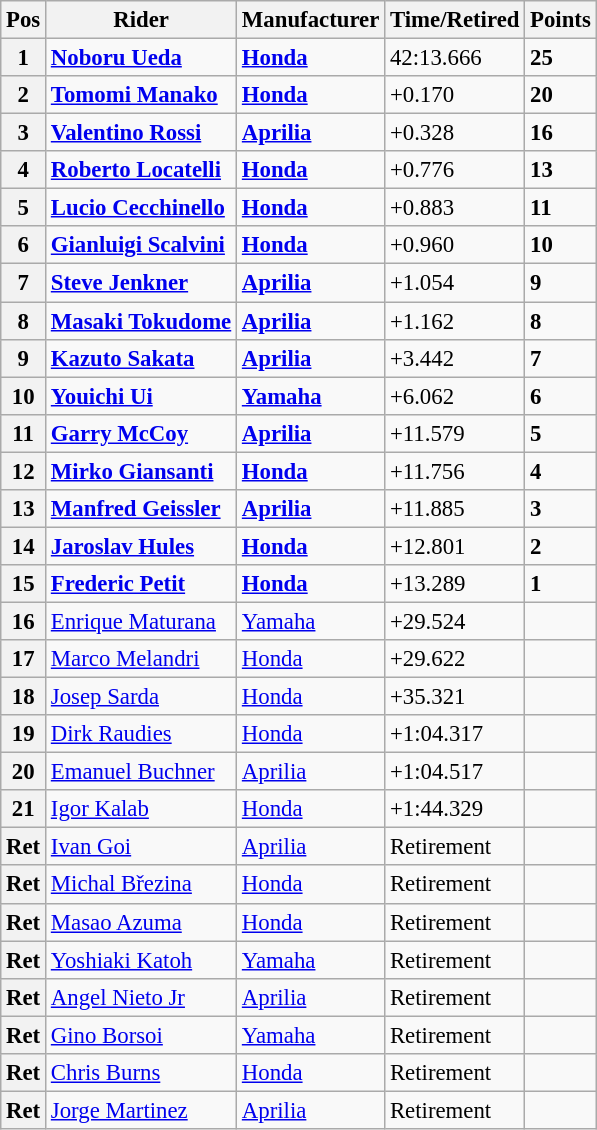<table class="wikitable" style="font-size: 95%;">
<tr>
<th>Pos</th>
<th>Rider</th>
<th>Manufacturer</th>
<th>Time/Retired</th>
<th>Points</th>
</tr>
<tr>
<th>1</th>
<td> <strong><a href='#'>Noboru Ueda</a></strong></td>
<td><strong><a href='#'>Honda</a></strong></td>
<td>42:13.666</td>
<td><strong>25</strong></td>
</tr>
<tr>
<th>2</th>
<td> <strong><a href='#'>Tomomi Manako</a></strong></td>
<td><strong><a href='#'>Honda</a></strong></td>
<td>+0.170</td>
<td><strong>20</strong></td>
</tr>
<tr>
<th>3</th>
<td> <strong><a href='#'>Valentino Rossi</a></strong></td>
<td><strong><a href='#'>Aprilia</a></strong></td>
<td>+0.328</td>
<td><strong>16</strong></td>
</tr>
<tr>
<th>4</th>
<td> <strong><a href='#'>Roberto Locatelli</a></strong></td>
<td><strong><a href='#'>Honda</a></strong></td>
<td>+0.776</td>
<td><strong>13</strong></td>
</tr>
<tr>
<th>5</th>
<td> <strong><a href='#'>Lucio Cecchinello</a></strong></td>
<td><strong><a href='#'>Honda</a></strong></td>
<td>+0.883</td>
<td><strong>11</strong></td>
</tr>
<tr>
<th>6</th>
<td> <strong><a href='#'>Gianluigi Scalvini</a></strong></td>
<td><strong><a href='#'>Honda</a></strong></td>
<td>+0.960</td>
<td><strong>10</strong></td>
</tr>
<tr>
<th>7</th>
<td> <strong><a href='#'>Steve Jenkner</a></strong></td>
<td><strong><a href='#'>Aprilia</a></strong></td>
<td>+1.054</td>
<td><strong>9</strong></td>
</tr>
<tr>
<th>8</th>
<td> <strong><a href='#'>Masaki Tokudome</a></strong></td>
<td><strong><a href='#'>Aprilia</a></strong></td>
<td>+1.162</td>
<td><strong>8</strong></td>
</tr>
<tr>
<th>9</th>
<td> <strong><a href='#'>Kazuto Sakata</a></strong></td>
<td><strong><a href='#'>Aprilia</a></strong></td>
<td>+3.442</td>
<td><strong>7</strong></td>
</tr>
<tr>
<th>10</th>
<td> <strong><a href='#'>Youichi Ui</a></strong></td>
<td><strong><a href='#'>Yamaha</a></strong></td>
<td>+6.062</td>
<td><strong>6</strong></td>
</tr>
<tr>
<th>11</th>
<td> <strong><a href='#'>Garry McCoy</a></strong></td>
<td><strong><a href='#'>Aprilia</a></strong></td>
<td>+11.579</td>
<td><strong>5</strong></td>
</tr>
<tr>
<th>12</th>
<td> <strong><a href='#'>Mirko Giansanti</a></strong></td>
<td><strong><a href='#'>Honda</a></strong></td>
<td>+11.756</td>
<td><strong>4</strong></td>
</tr>
<tr>
<th>13</th>
<td> <strong><a href='#'>Manfred Geissler</a></strong></td>
<td><strong><a href='#'>Aprilia</a></strong></td>
<td>+11.885</td>
<td><strong>3</strong></td>
</tr>
<tr>
<th>14</th>
<td> <strong><a href='#'>Jaroslav Hules</a></strong></td>
<td><strong><a href='#'>Honda</a></strong></td>
<td>+12.801</td>
<td><strong>2</strong></td>
</tr>
<tr>
<th>15</th>
<td> <strong><a href='#'>Frederic Petit</a></strong></td>
<td><strong><a href='#'>Honda</a></strong></td>
<td>+13.289</td>
<td><strong>1</strong></td>
</tr>
<tr>
<th>16</th>
<td> <a href='#'>Enrique Maturana</a></td>
<td><a href='#'>Yamaha</a></td>
<td>+29.524</td>
<td></td>
</tr>
<tr>
<th>17</th>
<td> <a href='#'>Marco Melandri</a></td>
<td><a href='#'>Honda</a></td>
<td>+29.622</td>
<td></td>
</tr>
<tr>
<th>18</th>
<td> <a href='#'>Josep Sarda</a></td>
<td><a href='#'>Honda</a></td>
<td>+35.321</td>
<td></td>
</tr>
<tr>
<th>19</th>
<td> <a href='#'>Dirk Raudies</a></td>
<td><a href='#'>Honda</a></td>
<td>+1:04.317</td>
<td></td>
</tr>
<tr>
<th>20</th>
<td> <a href='#'>Emanuel Buchner</a></td>
<td><a href='#'>Aprilia</a></td>
<td>+1:04.517</td>
<td></td>
</tr>
<tr>
<th>21</th>
<td> <a href='#'>Igor Kalab</a></td>
<td><a href='#'>Honda</a></td>
<td>+1:44.329</td>
<td></td>
</tr>
<tr>
<th>Ret</th>
<td> <a href='#'>Ivan Goi</a></td>
<td><a href='#'>Aprilia</a></td>
<td>Retirement</td>
<td></td>
</tr>
<tr>
<th>Ret</th>
<td> <a href='#'>Michal Březina</a></td>
<td><a href='#'>Honda</a></td>
<td>Retirement</td>
<td></td>
</tr>
<tr>
<th>Ret</th>
<td> <a href='#'>Masao Azuma</a></td>
<td><a href='#'>Honda</a></td>
<td>Retirement</td>
<td></td>
</tr>
<tr>
<th>Ret</th>
<td> <a href='#'>Yoshiaki Katoh</a></td>
<td><a href='#'>Yamaha</a></td>
<td>Retirement</td>
<td></td>
</tr>
<tr>
<th>Ret</th>
<td> <a href='#'>Angel Nieto Jr</a></td>
<td><a href='#'>Aprilia</a></td>
<td>Retirement</td>
<td></td>
</tr>
<tr>
<th>Ret</th>
<td> <a href='#'>Gino Borsoi</a></td>
<td><a href='#'>Yamaha</a></td>
<td>Retirement</td>
<td></td>
</tr>
<tr>
<th>Ret</th>
<td> <a href='#'>Chris Burns</a></td>
<td><a href='#'>Honda</a></td>
<td>Retirement</td>
<td></td>
</tr>
<tr>
<th>Ret</th>
<td> <a href='#'>Jorge Martinez</a></td>
<td><a href='#'>Aprilia</a></td>
<td>Retirement</td>
<td></td>
</tr>
</table>
